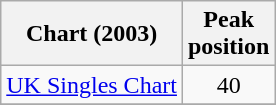<table class="wikitable">
<tr>
<th>Chart (2003)</th>
<th>Peak<br>position</th>
</tr>
<tr>
<td><a href='#'>UK Singles Chart</a></td>
<td align="center">40</td>
</tr>
<tr>
</tr>
</table>
